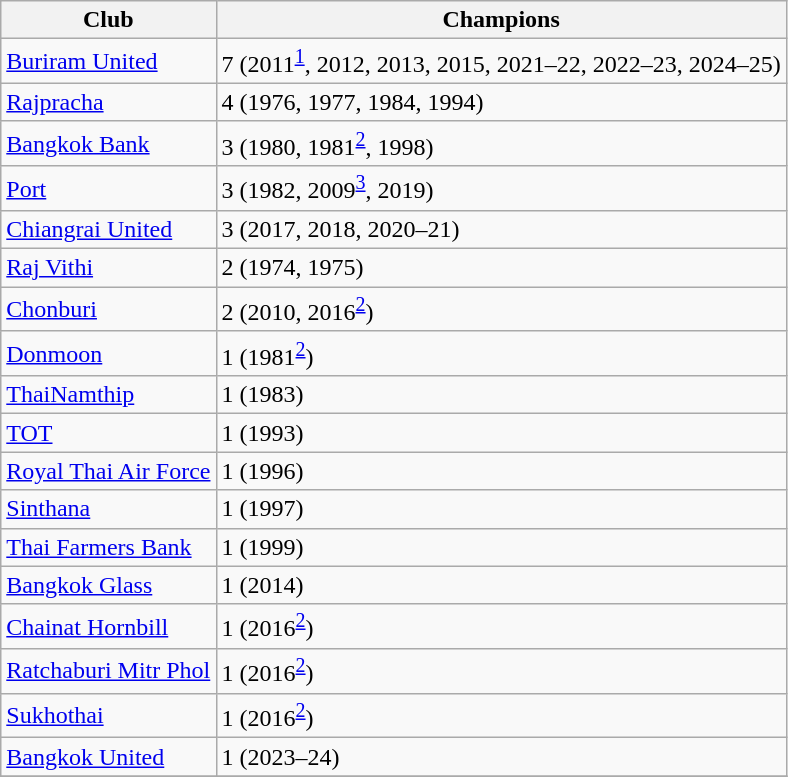<table class="wikitable sortable">
<tr>
<th>Club</th>
<th>Champions</th>
</tr>
<tr>
<td><a href='#'>Buriram United</a></td>
<td>7 (2011<sup><a href='#'>1</a></sup>, 2012, 2013, 2015, 2021–22, 2022–23, 2024–25)</td>
</tr>
<tr>
<td><a href='#'>Rajpracha</a></td>
<td>4 (1976, 1977, 1984, 1994)</td>
</tr>
<tr>
<td><a href='#'>Bangkok Bank</a></td>
<td>3 (1980, 1981<sup><a href='#'>2</a></sup>, 1998)</td>
</tr>
<tr>
<td><a href='#'>Port</a></td>
<td>3 (1982, 2009<sup><a href='#'>3</a></sup>, 2019)</td>
</tr>
<tr>
<td><a href='#'>Chiangrai United</a></td>
<td>3 (2017, 2018, 2020–21)</td>
</tr>
<tr>
<td><a href='#'>Raj Vithi</a></td>
<td>2 (1974, 1975)</td>
</tr>
<tr>
<td><a href='#'>Chonburi</a></td>
<td>2 (2010, 2016<sup><a href='#'>2</a></sup>)</td>
</tr>
<tr>
<td><a href='#'>Donmoon</a></td>
<td>1 (1981<sup><a href='#'>2</a></sup>)</td>
</tr>
<tr>
<td><a href='#'>ThaiNamthip</a></td>
<td>1 (1983)</td>
</tr>
<tr>
<td><a href='#'>TOT</a></td>
<td>1 (1993)</td>
</tr>
<tr>
<td><a href='#'>Royal Thai Air Force</a></td>
<td>1 (1996)</td>
</tr>
<tr>
<td><a href='#'>Sinthana</a></td>
<td>1 (1997)</td>
</tr>
<tr>
<td><a href='#'>Thai Farmers Bank</a></td>
<td>1 (1999)</td>
</tr>
<tr>
<td><a href='#'>Bangkok Glass</a></td>
<td>1 (2014)</td>
</tr>
<tr>
<td><a href='#'>Chainat Hornbill</a></td>
<td>1 (2016<sup><a href='#'>2</a></sup>)</td>
</tr>
<tr>
<td><a href='#'>Ratchaburi Mitr Phol</a></td>
<td>1 (2016<sup><a href='#'>2</a></sup>)</td>
</tr>
<tr>
<td><a href='#'>Sukhothai</a></td>
<td>1 (2016<sup><a href='#'>2</a></sup>)</td>
</tr>
<tr>
<td><a href='#'>Bangkok United</a></td>
<td>1 (2023–24)</td>
</tr>
<tr>
</tr>
</table>
